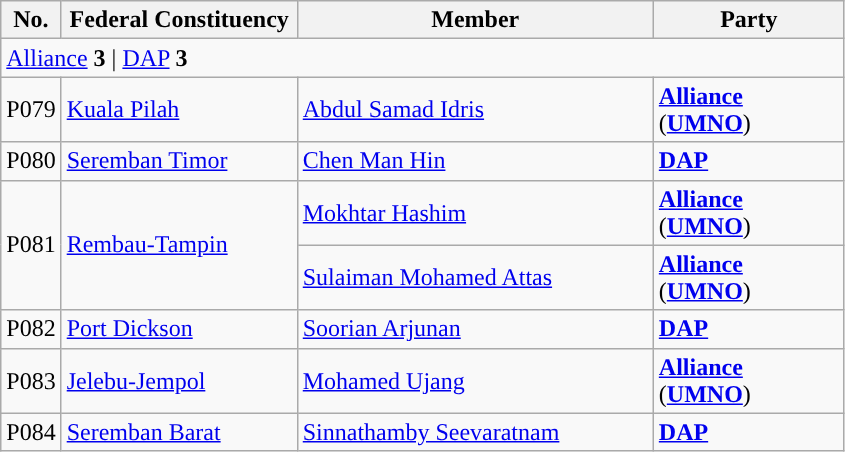<table class="wikitable sortable">
<tr>
<th style="width:30px;">No.</th>
<th style="width:150px;">Federal Constituency</th>
<th style="width:230px;">Member</th>
<th style="width:120px;">Party</th>
</tr>
<tr>
<td colspan="4"><a href='#'>Alliance</a> <strong>3</strong> | <a href='#'>DAP</a> <strong>3</strong></td>
</tr>
<tr>
<td>P079</td>
<td><a href='#'>Kuala Pilah</a></td>
<td><a href='#'>Abdul Samad Idris</a></td>
<td><strong><a href='#'>Alliance</a></strong> (<strong><a href='#'>UMNO</a></strong>)</td>
</tr>
<tr>
<td>P080</td>
<td><a href='#'>Seremban Timor</a></td>
<td><a href='#'>Chen Man Hin</a></td>
<td><strong><a href='#'>DAP</a></strong></td>
</tr>
<tr>
<td rowspan=2>P081</td>
<td rowspan=2><a href='#'>Rembau-Tampin</a></td>
<td><a href='#'>Mokhtar Hashim</a> </td>
<td><strong><a href='#'>Alliance</a></strong> (<strong><a href='#'>UMNO</a></strong>)</td>
</tr>
<tr>
<td><a href='#'>Sulaiman Mohamed Attas</a> </td>
<td><strong><a href='#'>Alliance</a></strong> (<strong><a href='#'>UMNO</a></strong>)</td>
</tr>
<tr>
<td>P082</td>
<td><a href='#'>Port Dickson</a></td>
<td><a href='#'>Soorian Arjunan</a></td>
<td><strong><a href='#'>DAP</a></strong></td>
</tr>
<tr>
<td>P083</td>
<td><a href='#'>Jelebu-Jempol</a></td>
<td><a href='#'>Mohamed Ujang</a></td>
<td><strong><a href='#'>Alliance</a></strong> (<strong><a href='#'>UMNO</a></strong>)</td>
</tr>
<tr>
<td>P084</td>
<td><a href='#'>Seremban Barat</a></td>
<td><a href='#'>Sinnathamby Seevaratnam</a></td>
<td><strong><a href='#'>DAP</a></strong></td>
</tr>
</table>
